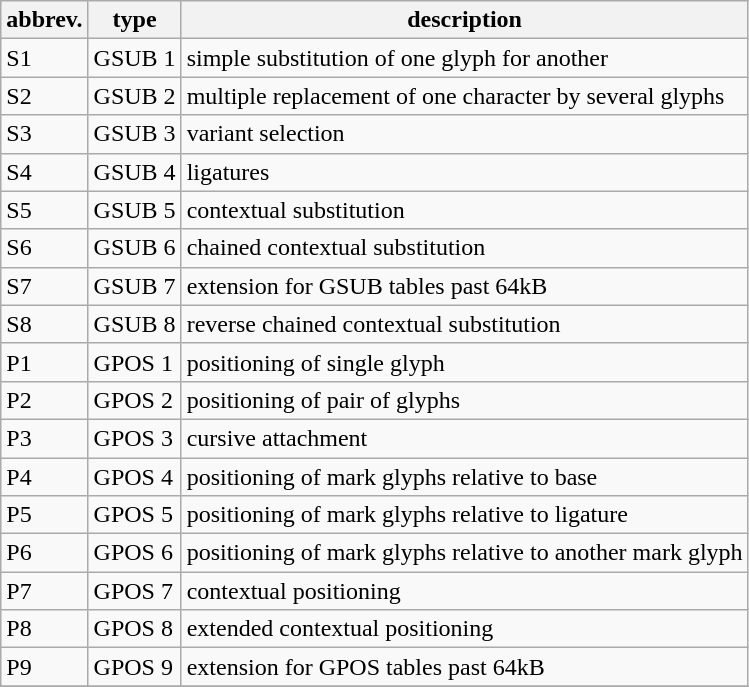<table class="wikitable legend">
<tr>
<th>abbrev.</th>
<th>type</th>
<th>description</th>
</tr>
<tr>
<td>S1</td>
<td>GSUB 1</td>
<td>simple substitution of one glyph for another</td>
</tr>
<tr>
<td>S2</td>
<td>GSUB 2</td>
<td>multiple replacement of one character by several glyphs</td>
</tr>
<tr>
<td>S3</td>
<td>GSUB 3</td>
<td>variant selection</td>
</tr>
<tr>
<td>S4</td>
<td>GSUB 4</td>
<td>ligatures</td>
</tr>
<tr>
<td>S5</td>
<td>GSUB 5</td>
<td>contextual substitution</td>
</tr>
<tr>
<td>S6</td>
<td>GSUB 6</td>
<td>chained contextual substitution</td>
</tr>
<tr>
<td>S7</td>
<td>GSUB 7</td>
<td>extension for GSUB tables past 64kB</td>
</tr>
<tr>
<td>S8</td>
<td>GSUB 8</td>
<td>reverse chained contextual substitution</td>
</tr>
<tr>
<td>P1</td>
<td>GPOS 1</td>
<td>positioning of single glyph</td>
</tr>
<tr>
<td>P2</td>
<td>GPOS 2</td>
<td>positioning of pair of glyphs</td>
</tr>
<tr>
<td>P3</td>
<td>GPOS 3</td>
<td>cursive attachment</td>
</tr>
<tr>
<td>P4</td>
<td>GPOS 4</td>
<td>positioning of mark glyphs relative to base</td>
</tr>
<tr>
<td>P5</td>
<td>GPOS 5</td>
<td>positioning of mark glyphs relative to ligature</td>
</tr>
<tr>
<td>P6</td>
<td>GPOS 6</td>
<td>positioning of mark glyphs relative to another mark glyph</td>
</tr>
<tr>
<td>P7</td>
<td>GPOS 7</td>
<td>contextual positioning</td>
</tr>
<tr>
<td>P8</td>
<td>GPOS 8</td>
<td>extended contextual positioning</td>
</tr>
<tr>
<td>P9</td>
<td>GPOS 9</td>
<td>extension for GPOS tables past 64kB</td>
</tr>
<tr>
</tr>
</table>
